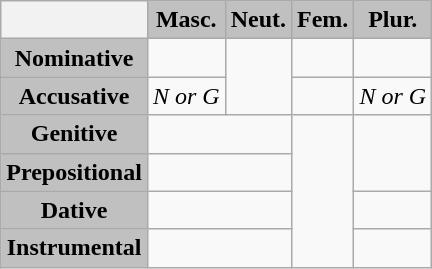<table class="wikitable" style="display: inline-table;">
<tr>
<th></th>
<th style="background:#C0C0C0">Masc.</th>
<th style="background:#C0C0C0">Neut.</th>
<th style="background:#C0C0C0">Fem.</th>
<th style="background:#C0C0C0">Plur.</th>
</tr>
<tr>
<th style="background:#C0C0C0"><strong>Nominative</strong></th>
<td></td>
<td rowspan="2"></td>
<td></td>
<td></td>
</tr>
<tr>
<th style="background:#C0C0C0"><strong>Accusative</strong></th>
<td><em>N or G</em></td>
<td></td>
<td><em>N or G</em></td>
</tr>
<tr>
<th style="background:#C0C0C0"><strong>Genitive</strong></th>
<td colspan="2"></td>
<td rowspan="4"></td>
<td rowspan="2"></td>
</tr>
<tr>
<th style="background:#C0C0C0"><strong>Prepositional</strong></th>
<td colspan="2"></td>
</tr>
<tr>
<th style="background:#C0C0C0"><strong>Dative</strong></th>
<td colspan="2"></td>
<td></td>
</tr>
<tr>
<th style="background:#C0C0C0"><strong>Instrumental</strong></th>
<td colspan="2"></td>
<td></td>
</tr>
</table>
